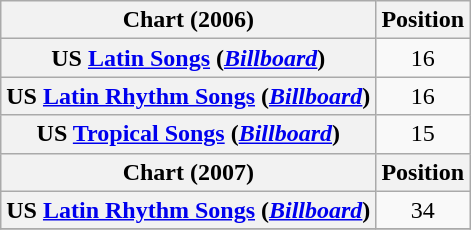<table class="wikitable plainrowheaders " style="text-align:center;">
<tr>
<th scope="col">Chart (2006)</th>
<th scope="col">Position</th>
</tr>
<tr>
<th scope="row">US <a href='#'>Latin Songs</a> (<em><a href='#'>Billboard</a></em>)</th>
<td>16</td>
</tr>
<tr>
<th scope="row">US <a href='#'>Latin Rhythm Songs</a> (<em><a href='#'>Billboard</a></em>)</th>
<td>16</td>
</tr>
<tr>
<th scope="row">US <a href='#'>Tropical Songs</a> (<em><a href='#'>Billboard</a></em>)</th>
<td>15</td>
</tr>
<tr>
<th scope="col">Chart (2007)</th>
<th scope="col">Position</th>
</tr>
<tr>
<th scope="row">US <a href='#'>Latin Rhythm Songs</a> (<em><a href='#'>Billboard</a></em>)</th>
<td>34</td>
</tr>
<tr>
</tr>
</table>
